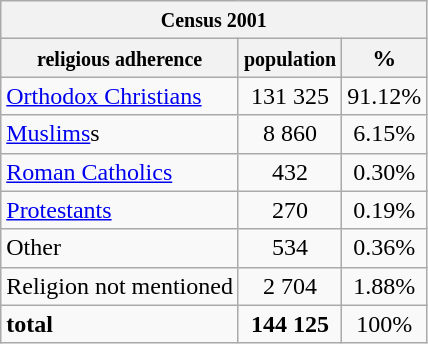<table class="wikitable">
<tr>
<th colspan=3><small>Census 2001</small></th>
</tr>
<tr>
<th><small>religious adherence</small></th>
<th><small>population</small></th>
<th>%</th>
</tr>
<tr>
<td><a href='#'>Orthodox Christians</a></td>
<td align="middle">131 325</td>
<td align="middle">91.12%</td>
</tr>
<tr>
<td><a href='#'>Muslims</a>s</td>
<td align="middle">8 860</td>
<td align="middle">6.15%</td>
</tr>
<tr>
<td><a href='#'>Roman Catholics</a></td>
<td align="middle">432</td>
<td align="middle">0.30%</td>
</tr>
<tr>
<td><a href='#'>Protestants</a></td>
<td align="middle">270</td>
<td align="middle">0.19%</td>
</tr>
<tr>
<td>Other</td>
<td align="middle">534</td>
<td align="middle">0.36%</td>
</tr>
<tr>
<td>Religion not mentioned</td>
<td align="middle">2 704</td>
<td align="middle">1.88%</td>
</tr>
<tr>
<td><strong>total</strong></td>
<td align="middle"><strong>144 125</strong></td>
<td align="middle">100%</td>
</tr>
</table>
